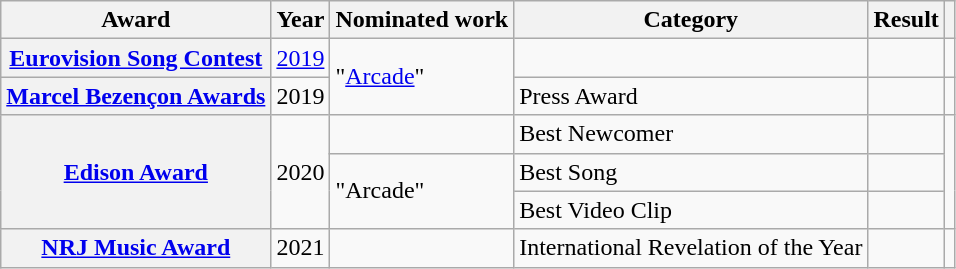<table class="wikitable sortable plainrowheaders">
<tr>
<th scope="col">Award</th>
<th scope="col">Year</th>
<th scope="col">Nominated work</th>
<th scope="col">Category</th>
<th scope="col">Result</th>
<th scope="col" class="unsortable"></th>
</tr>
<tr>
<th scope="row"><a href='#'>Eurovision Song Contest</a></th>
<td><a href='#'>2019</a></td>
<td rowspan="2">"<a href='#'>Arcade</a>"</td>
<td></td>
<td></td>
<td></td>
</tr>
<tr>
<th scope="row"><a href='#'>Marcel Bezençon Awards</a></th>
<td>2019</td>
<td>Press Award</td>
<td></td>
<td></td>
</tr>
<tr>
<th scope="row" rowspan="3"><a href='#'>Edison Award</a></th>
<td rowspan="3">2020</td>
<td></td>
<td>Best Newcomer</td>
<td></td>
<td rowspan="3"></td>
</tr>
<tr>
<td rowspan="2">"Arcade"</td>
<td>Best Song</td>
<td></td>
</tr>
<tr>
<td>Best Video Clip</td>
<td></td>
</tr>
<tr>
<th scope="row"><a href='#'>NRJ Music Award</a></th>
<td>2021</td>
<td></td>
<td>International Revelation of the Year</td>
<td></td>
<td></td>
</tr>
</table>
